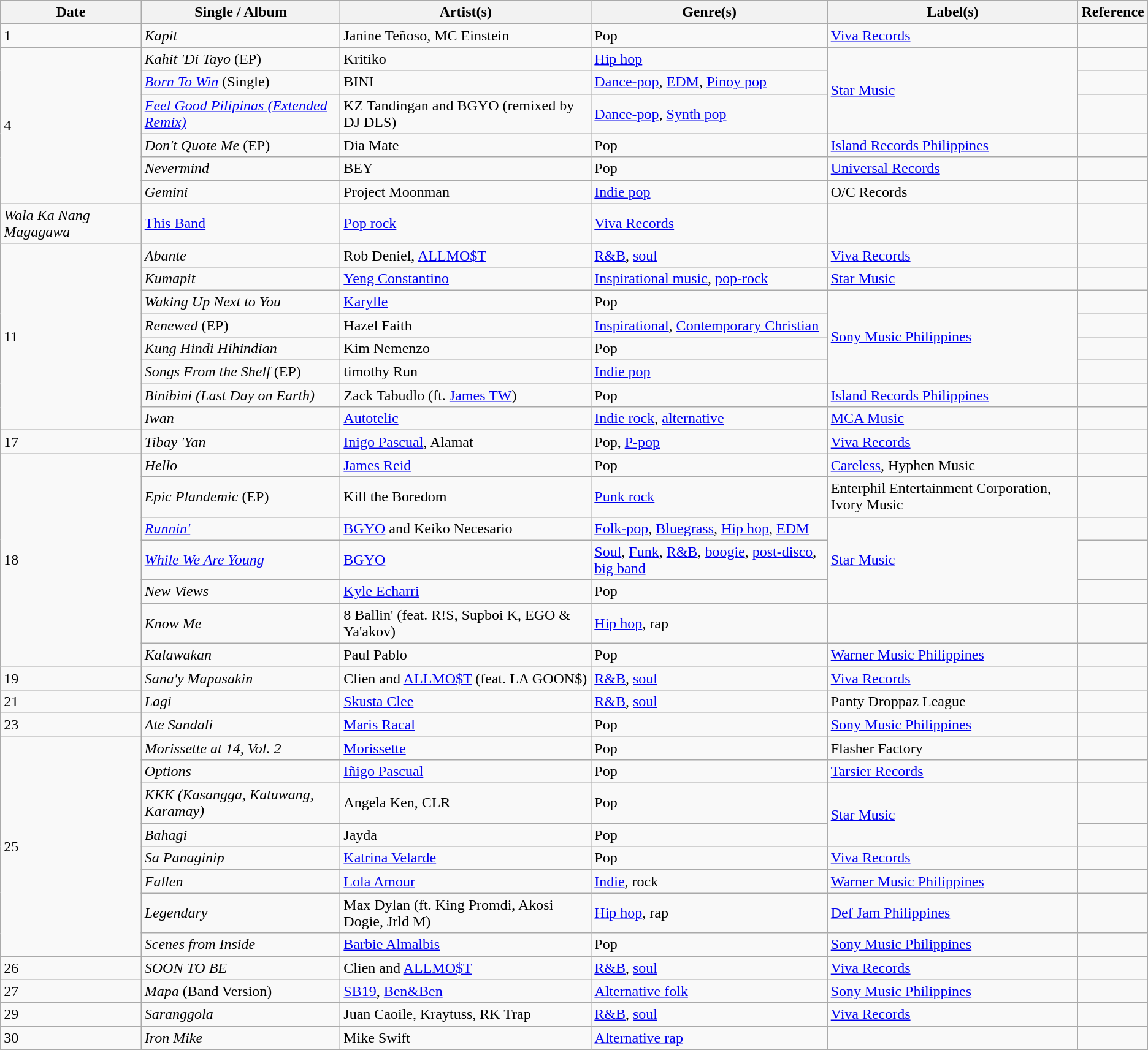<table class="wikitable">
<tr>
<th>Date</th>
<th>Single / Album</th>
<th>Artist(s)</th>
<th>Genre(s)</th>
<th>Label(s)</th>
<th>Reference</th>
</tr>
<tr>
<td>1</td>
<td><em>Kapit</em></td>
<td>Janine Teñoso, MC Einstein</td>
<td>Pop</td>
<td><a href='#'>Viva Records</a></td>
<td></td>
</tr>
<tr>
<td rowspan="7">4</td>
<td><em>Kahit 'Di Tayo</em> (EP)</td>
<td>Kritiko</td>
<td><a href='#'>Hip hop</a></td>
<td rowspan=3><a href='#'>Star Music</a></td>
<td></td>
</tr>
<tr>
<td><em><a href='#'>Born To Win</a></em> (Single)</td>
<td>BINI</td>
<td><a href='#'>Dance-pop</a>, <a href='#'>EDM</a>, <a href='#'>Pinoy pop</a></td>
<td></td>
</tr>
<tr>
<td><em><a href='#'>Feel Good Pilipinas (Extended Remix)</a></em></td>
<td>KZ Tandingan and BGYO (remixed by DJ DLS)</td>
<td><a href='#'>Dance-pop</a>, <a href='#'>Synth pop</a></td>
<td></td>
</tr>
<tr>
<td><em>Don't Quote Me</em> (EP)</td>
<td>Dia Mate</td>
<td>Pop</td>
<td><a href='#'>Island Records Philippines</a></td>
<td></td>
</tr>
<tr>
<td><em>Nevermind</em></td>
<td>BEY</td>
<td>Pop</td>
<td><a href='#'>Universal Records</a></td>
<td></td>
</tr>
<tr>
</tr>
<tr>
<td><em>Gemini</em></td>
<td>Project Moonman</td>
<td><a href='#'>Indie pop</a></td>
<td>O/C Records</td>
<td></td>
</tr>
<tr>
<td><em>Wala Ka Nang Magagawa</em></td>
<td><a href='#'>This Band</a></td>
<td><a href='#'>Pop rock</a></td>
<td><a href='#'>Viva Records</a></td>
<td></td>
</tr>
<tr>
<td rowspan=8>11</td>
<td><em>Abante</em></td>
<td>Rob Deniel, <a href='#'>ALLMO$T</a></td>
<td><a href='#'>R&B</a>, <a href='#'>soul</a></td>
<td><a href='#'>Viva Records</a></td>
<td></td>
</tr>
<tr>
<td><em>Kumapit</em></td>
<td><a href='#'>Yeng Constantino</a></td>
<td><a href='#'>Inspirational music</a>, <a href='#'>pop-rock</a></td>
<td><a href='#'>Star Music</a></td>
<td></td>
</tr>
<tr>
<td><em>Waking Up Next to You</em></td>
<td><a href='#'>Karylle</a></td>
<td>Pop</td>
<td rowspan=4><a href='#'>Sony Music Philippines</a></td>
<td></td>
</tr>
<tr>
<td><em>Renewed</em> (EP)</td>
<td>Hazel Faith</td>
<td><a href='#'>Inspirational</a>, <a href='#'>Contemporary Christian</a></td>
<td></td>
</tr>
<tr>
<td><em>Kung Hindi Hihindian</em></td>
<td>Kim Nemenzo</td>
<td>Pop</td>
<td></td>
</tr>
<tr>
<td><em>Songs From the Shelf</em> (EP)</td>
<td>timothy Run</td>
<td><a href='#'>Indie pop</a></td>
<td></td>
</tr>
<tr>
<td><em>Binibini (Last Day on Earth)</em></td>
<td>Zack Tabudlo (ft. <a href='#'>James TW</a>)</td>
<td>Pop</td>
<td><a href='#'>Island Records Philippines</a></td>
<td></td>
</tr>
<tr>
<td><em>Iwan</em></td>
<td><a href='#'>Autotelic</a></td>
<td><a href='#'>Indie rock</a>, <a href='#'>alternative</a></td>
<td><a href='#'>MCA Music</a></td>
<td></td>
</tr>
<tr>
<td>17</td>
<td><em>Tibay 'Yan</em></td>
<td><a href='#'>Inigo Pascual</a>, Alamat</td>
<td>Pop, <a href='#'>P-pop</a></td>
<td><a href='#'>Viva Records</a></td>
<td></td>
</tr>
<tr>
<td rowspan="7">18</td>
<td><em>Hello</em></td>
<td><a href='#'>James Reid</a></td>
<td>Pop</td>
<td><a href='#'>Careless</a>, Hyphen Music</td>
<td></td>
</tr>
<tr>
<td><em>Epic Plandemic</em> (EP)</td>
<td>Kill the Boredom</td>
<td><a href='#'>Punk rock</a></td>
<td>Enterphil Entertainment Corporation, Ivory Music</td>
<td></td>
</tr>
<tr>
<td><em><a href='#'>Runnin'</a></em></td>
<td><a href='#'>BGYO</a> and Keiko Necesario</td>
<td><a href='#'>Folk-pop</a>, <a href='#'>Bluegrass</a>, <a href='#'>Hip hop</a>, <a href='#'>EDM</a></td>
<td rowspan="3"><a href='#'>Star Music</a></td>
<td></td>
</tr>
<tr>
<td><em><a href='#'>While We Are Young</a></em></td>
<td><a href='#'>BGYO</a></td>
<td><a href='#'>Soul</a>, <a href='#'>Funk</a>, <a href='#'>R&B</a>, <a href='#'>boogie</a>, <a href='#'>post-disco</a>, <a href='#'>big band</a></td>
<td></td>
</tr>
<tr>
<td><em>New Views</em></td>
<td><a href='#'>Kyle Echarri</a></td>
<td>Pop</td>
<td></td>
</tr>
<tr>
<td><em>Know Me</em></td>
<td>8 Ballin' (feat. R!S, Supboi K, EGO & Ya'akov)</td>
<td><a href='#'>Hip hop</a>, rap</td>
<td></td>
<td></td>
</tr>
<tr>
<td><em>Kalawakan</em></td>
<td>Paul Pablo</td>
<td>Pop</td>
<td><a href='#'>Warner Music Philippines</a></td>
<td></td>
</tr>
<tr>
<td>19</td>
<td><em>Sana'y Mapasakin</em></td>
<td>Clien and <a href='#'>ALLMO$T</a> (feat. LA GOON$)</td>
<td><a href='#'>R&B</a>, <a href='#'>soul</a></td>
<td><a href='#'>Viva Records</a></td>
<td></td>
</tr>
<tr>
<td>21</td>
<td><em>Lagi</em></td>
<td><a href='#'>Skusta Clee</a></td>
<td><a href='#'>R&B</a>, <a href='#'>soul</a></td>
<td>Panty Droppaz League</td>
<td></td>
</tr>
<tr>
<td>23</td>
<td><em>Ate Sandali</em></td>
<td><a href='#'>Maris Racal</a></td>
<td>Pop</td>
<td><a href='#'>Sony Music Philippines</a></td>
<td></td>
</tr>
<tr>
<td rowspan=8>25</td>
<td><em>Morissette at 14, Vol. 2</em></td>
<td><a href='#'>Morissette</a></td>
<td>Pop</td>
<td>Flasher Factory</td>
<td></td>
</tr>
<tr>
<td><em>Options</em></td>
<td><a href='#'>Iñigo Pascual</a></td>
<td>Pop</td>
<td><a href='#'>Tarsier Records</a></td>
<td></td>
</tr>
<tr>
<td><em>KKK (Kasangga, Katuwang, Karamay)</em></td>
<td>Angela Ken, CLR</td>
<td>Pop</td>
<td rowspan=2><a href='#'>Star Music</a></td>
<td></td>
</tr>
<tr>
<td><em>Bahagi</em></td>
<td>Jayda</td>
<td>Pop</td>
<td></td>
</tr>
<tr>
<td><em>Sa Panaginip</em></td>
<td><a href='#'>Katrina Velarde</a></td>
<td>Pop</td>
<td><a href='#'>Viva Records</a></td>
<td></td>
</tr>
<tr>
<td><em>Fallen</em></td>
<td><a href='#'>Lola Amour</a></td>
<td><a href='#'>Indie</a>, rock</td>
<td><a href='#'>Warner Music Philippines</a></td>
<td></td>
</tr>
<tr>
<td><em>Legendary</em></td>
<td>Max Dylan (ft. King Promdi, Akosi Dogie, Jrld M)</td>
<td><a href='#'>Hip hop</a>, rap</td>
<td><a href='#'>Def Jam Philippines</a></td>
<td></td>
</tr>
<tr>
<td><em>Scenes from Inside</em></td>
<td><a href='#'>Barbie Almalbis</a></td>
<td>Pop</td>
<td><a href='#'>Sony Music Philippines</a></td>
<td></td>
</tr>
<tr>
<td>26</td>
<td><em>SOON TO BE</em></td>
<td>Clien and <a href='#'>ALLMO$T</a></td>
<td><a href='#'>R&B</a>, <a href='#'>soul</a></td>
<td><a href='#'>Viva Records</a></td>
<td></td>
</tr>
<tr>
<td>27</td>
<td><em>Mapa</em> (Band Version)</td>
<td><a href='#'>SB19</a>, <a href='#'>Ben&Ben</a></td>
<td><a href='#'>Alternative folk</a></td>
<td><a href='#'>Sony Music Philippines</a></td>
<td></td>
</tr>
<tr>
<td>29</td>
<td><em>Saranggola</em></td>
<td>Juan Caoile, Kraytuss, RK Trap</td>
<td><a href='#'>R&B</a>, <a href='#'>soul</a></td>
<td><a href='#'>Viva Records</a></td>
<td></td>
</tr>
<tr>
<td>30</td>
<td><em>Iron Mike</em></td>
<td>Mike Swift</td>
<td><a href='#'>Alternative rap</a></td>
<td></td>
<td></td>
</tr>
</table>
